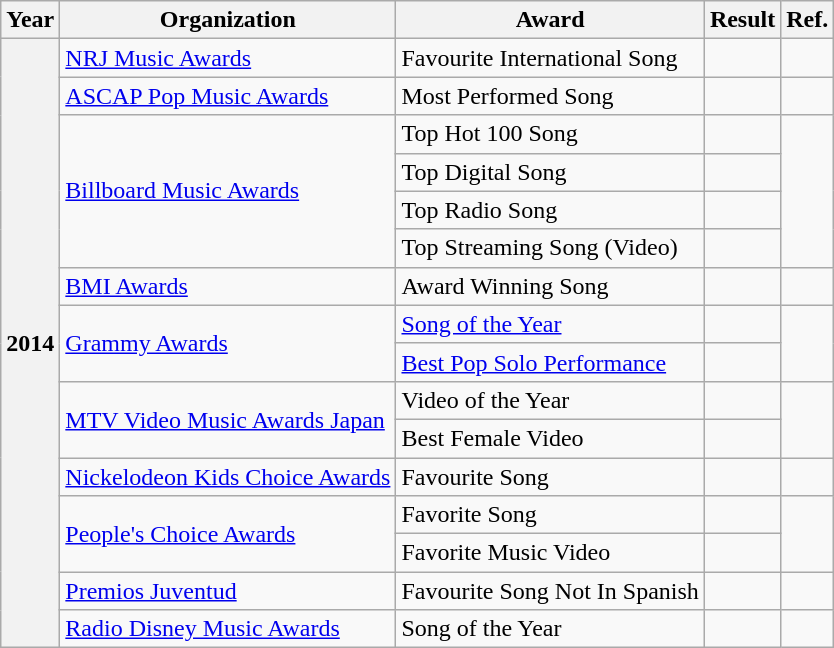<table class="wikitable plainrowheaders">
<tr align=center>
<th>Year</th>
<th>Organization</th>
<th>Award</th>
<th>Result</th>
<th>Ref.</th>
</tr>
<tr>
<th rowspan="19" scope="row">2014</th>
<td><a href='#'>NRJ Music Awards</a></td>
<td>Favourite International Song</td>
<td></td>
<td rowspan="1" style="text-align:center;"></td>
</tr>
<tr>
<td><a href='#'>ASCAP Pop Music Awards</a></td>
<td>Most Performed Song</td>
<td></td>
<td rowspan="1" style="text-align:center;"></td>
</tr>
<tr>
<td rowspan=4><a href='#'>Billboard Music Awards</a></td>
<td>Top Hot 100 Song</td>
<td></td>
<td rowspan=4 style="text-align:center;"></td>
</tr>
<tr>
<td>Top Digital Song</td>
<td></td>
</tr>
<tr>
<td>Top Radio Song</td>
<td></td>
</tr>
<tr>
<td>Top Streaming Song (Video)</td>
<td></td>
</tr>
<tr>
<td><a href='#'>BMI Awards</a></td>
<td>Award Winning Song</td>
<td></td>
<td style="text-align:center;"></td>
</tr>
<tr>
<td rowspan=2><a href='#'>Grammy Awards</a></td>
<td><a href='#'>Song of the Year</a></td>
<td></td>
<td rowspan=2 style="text-align:center;"></td>
</tr>
<tr>
<td><a href='#'>Best Pop Solo Performance</a></td>
<td></td>
</tr>
<tr>
<td rowspan=2><a href='#'>MTV Video Music Awards Japan</a></td>
<td>Video of the Year</td>
<td></td>
<td rowspan="2" style="text-align:center;"></td>
</tr>
<tr>
<td>Best Female Video</td>
<td></td>
</tr>
<tr>
<td><a href='#'>Nickelodeon Kids Choice Awards</a></td>
<td>Favourite Song</td>
<td></td>
<td rowspan=1 style="text-align:center;"></td>
</tr>
<tr>
<td rowspan=2><a href='#'>People's Choice Awards</a></td>
<td>Favorite Song</td>
<td></td>
<td rowspan=2 style="text-align:center;"></td>
</tr>
<tr>
<td>Favorite Music Video</td>
<td></td>
</tr>
<tr>
<td><a href='#'>Premios Juventud</a></td>
<td>Favourite Song Not In Spanish</td>
<td></td>
<td rowspan="1" style="text-align:center;"></td>
</tr>
<tr>
<td><a href='#'>Radio Disney Music Awards</a></td>
<td>Song of the Year</td>
<td></td>
<td rowspan=1 style="text-align:center;"></td>
</tr>
</table>
